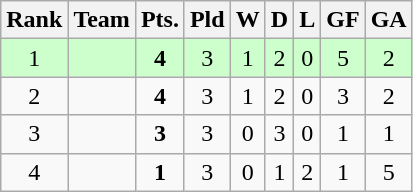<table class=wikitable>
<tr>
<th>Rank</th>
<th>Team</th>
<th>Pts.</th>
<th>Pld</th>
<th>W</th>
<th>D</th>
<th>L</th>
<th>GF</th>
<th>GA</th>
</tr>
<tr align=center style="background:#ccffcc;">
<td>1</td>
<td align=left></td>
<td><strong>4</strong></td>
<td>3</td>
<td>1</td>
<td>2</td>
<td>0</td>
<td>5</td>
<td>2</td>
</tr>
<tr align=center>
<td>2</td>
<td align=left></td>
<td><strong>4</strong></td>
<td>3</td>
<td>1</td>
<td>2</td>
<td>0</td>
<td>3</td>
<td>2</td>
</tr>
<tr align=center>
<td>3</td>
<td align=left></td>
<td><strong>3</strong></td>
<td>3</td>
<td>0</td>
<td>3</td>
<td>0</td>
<td>1</td>
<td>1</td>
</tr>
<tr align=center>
<td>4</td>
<td align=left></td>
<td><strong>1</strong></td>
<td>3</td>
<td>0</td>
<td>1</td>
<td>2</td>
<td>1</td>
<td>5</td>
</tr>
</table>
